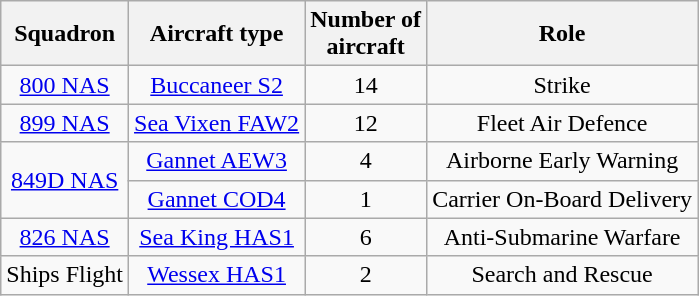<table class="wikitable">
<tr>
<th>Squadron</th>
<th>Aircraft type</th>
<th>Number of<br>aircraft</th>
<th>Role</th>
</tr>
<tr align=center>
<td><a href='#'>800 NAS</a></td>
<td><a href='#'>Buccaneer S2</a></td>
<td>14</td>
<td>Strike</td>
</tr>
<tr align=center>
<td><a href='#'>899 NAS</a></td>
<td><a href='#'>Sea Vixen FAW2</a></td>
<td>12</td>
<td>Fleet Air Defence</td>
</tr>
<tr align=center>
<td rowspan=2><a href='#'>849D NAS</a></td>
<td><a href='#'>Gannet AEW3</a></td>
<td>4</td>
<td>Airborne Early Warning</td>
</tr>
<tr align=center>
<td><a href='#'>Gannet COD4</a></td>
<td>1</td>
<td>Carrier On-Board Delivery</td>
</tr>
<tr align=center>
<td><a href='#'>826 NAS</a></td>
<td><a href='#'>Sea King HAS1</a></td>
<td>6</td>
<td>Anti-Submarine Warfare</td>
</tr>
<tr align=center>
<td>Ships Flight</td>
<td><a href='#'>Wessex HAS1</a></td>
<td>2</td>
<td>Search and Rescue</td>
</tr>
</table>
